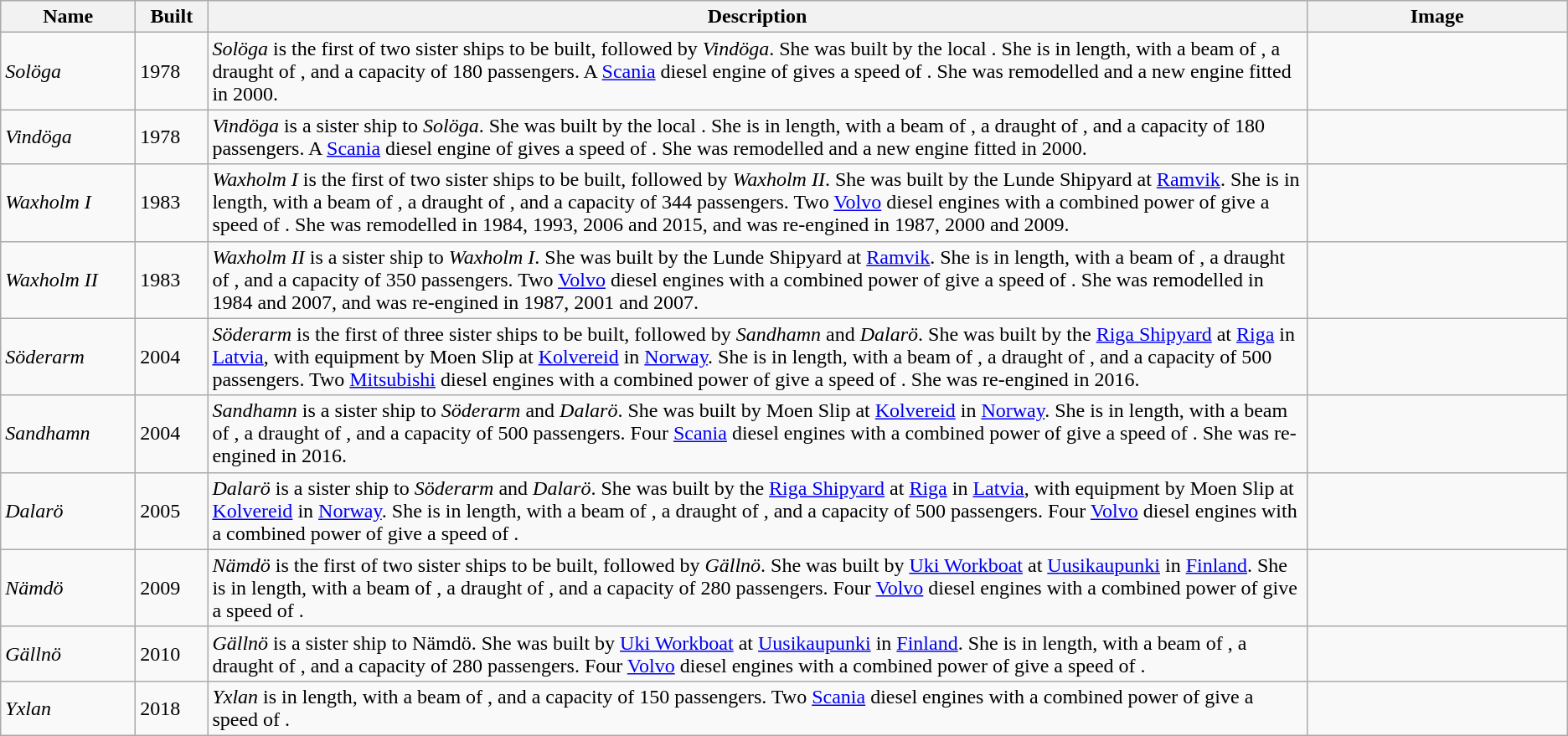<table class="wikitable sortable">
<tr>
<th width="100">Name</th>
<th width="50">Built</th>
<th class="unsortable">Description</th>
<th class="unsortable" width="200">Image</th>
</tr>
<tr ->
<td><em>Solöga</em></td>
<td>1978</td>
<td><em>Solöga</em> is the first of two sister ships to be built, followed by <em>Vindöga</em>. She was built by the local . She is  in length, with a beam of , a draught of , and a capacity of 180 passengers. A <a href='#'>Scania</a> diesel engine of  gives a speed of . She was remodelled and a new engine fitted in 2000.</td>
<td></td>
</tr>
<tr ->
<td><em>Vindöga</em></td>
<td>1978</td>
<td><em>Vindöga</em> is a sister ship to <em>Solöga</em>. She was built by the local . She is  in length, with a beam of , a draught of , and a capacity of 180 passengers. A <a href='#'>Scania</a> diesel engine of  gives a speed of . She was remodelled and a new engine fitted in 2000.</td>
<td></td>
</tr>
<tr ->
<td><em>Waxholm I</em></td>
<td>1983</td>
<td><em>Waxholm I</em> is the first of two sister ships to be built, followed by <em>Waxholm II</em>. She was built by the Lunde Shipyard at <a href='#'>Ramvik</a>. She is  in length, with a beam of , a draught of , and a capacity of 344 passengers. Two <a href='#'>Volvo</a> diesel engines with a combined power of  give a speed of . She was remodelled in 1984, 1993, 2006 and 2015, and was re-engined in 1987, 2000 and 2009.</td>
<td></td>
</tr>
<tr ->
<td><em>Waxholm II</em></td>
<td>1983</td>
<td><em>Waxholm II</em> is a sister ship to <em>Waxholm I</em>. She was built by the Lunde Shipyard at <a href='#'>Ramvik</a>. She is  in length, with a beam of , a draught of , and a capacity of 350 passengers. Two <a href='#'>Volvo</a> diesel engines with a combined power of  give a speed of . She was remodelled in 1984 and 2007, and was re-engined in 1987, 2001 and 2007.</td>
<td></td>
</tr>
<tr ->
<td><em>Söderarm</em></td>
<td>2004</td>
<td><em>Söderarm</em> is the first of three sister ships to be built, followed by <em>Sandhamn</em> and <em>Dalarö</em>. She was built by the <a href='#'>Riga Shipyard</a> at <a href='#'>Riga</a> in <a href='#'>Latvia</a>, with equipment by Moen Slip at <a href='#'>Kolvereid</a> in <a href='#'>Norway</a>. She is  in length, with a beam of , a draught of , and a capacity of 500 passengers. Two <a href='#'>Mitsubishi</a> diesel engines with a combined power of  give a speed of . She was re-engined in 2016.</td>
<td></td>
</tr>
<tr ->
<td><em>Sandhamn</em></td>
<td>2004</td>
<td><em>Sandhamn</em> is a sister ship to <em>Söderarm</em> and <em>Dalarö</em>. She was built by Moen Slip at <a href='#'>Kolvereid</a> in <a href='#'>Norway</a>. She is  in length, with a beam of , a draught of , and a capacity of 500 passengers. Four <a href='#'>Scania</a> diesel engines with a combined power of  give a speed of . She was re-engined in 2016.</td>
<td></td>
</tr>
<tr ->
<td><em>Dalarö</em></td>
<td>2005</td>
<td><em>Dalarö</em> is a sister ship to <em>Söderarm</em> and <em>Dalarö</em>. She was built by the <a href='#'>Riga Shipyard</a> at <a href='#'>Riga</a> in <a href='#'>Latvia</a>, with equipment by Moen Slip at <a href='#'>Kolvereid</a> in <a href='#'>Norway</a>. She is  in length, with a beam of , a draught of , and a capacity of 500 passengers. Four <a href='#'>Volvo</a> diesel engines with a combined power of  give a speed of .</td>
<td></td>
</tr>
<tr ->
<td><em>Nämdö</em></td>
<td>2009</td>
<td><em>Nämdö</em> is the first of two sister ships to be built, followed by <em>Gällnö</em>. She was built by <a href='#'>Uki Workboat</a> at <a href='#'>Uusikaupunki</a> in <a href='#'>Finland</a>. She is  in length, with a beam of , a draught of , and a capacity of 280 passengers. Four <a href='#'>Volvo</a> diesel engines with a combined power of  give a speed of .</td>
<td></td>
</tr>
<tr ->
<td><em>Gällnö</em></td>
<td>2010</td>
<td><em>Gällnö</em> is a sister ship to Nämdö. She was built by <a href='#'>Uki Workboat</a> at <a href='#'>Uusikaupunki</a> in <a href='#'>Finland</a>. She is  in length, with a beam of , a draught of , and a capacity of 280 passengers. Four <a href='#'>Volvo</a> diesel engines with a combined power of  give a speed of .</td>
<td></td>
</tr>
<tr ->
<td><em>Yxlan</em></td>
<td>2018</td>
<td><em>Yxlan</em> is  in length, with a beam of , and a capacity of 150 passengers. Two <a href='#'>Scania</a> diesel engines with a combined power of  give a speed of .</td>
<td></td>
</tr>
</table>
